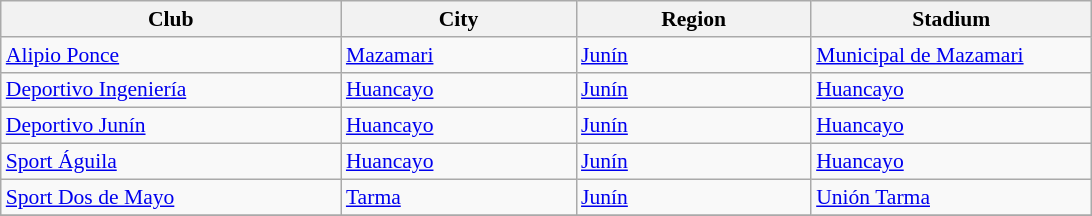<table class="wikitable sortable" style="font-size:90%">
<tr>
<th width=220px>Club</th>
<th width=150px>City</th>
<th width=150px>Region</th>
<th width=180px>Stadium</th>
</tr>
<tr>
<td><a href='#'>Alipio Ponce</a></td>
<td><a href='#'>Mazamari</a></td>
<td><a href='#'>Junín</a></td>
<td><a href='#'>Municipal de Mazamari</a></td>
</tr>
<tr>
<td><a href='#'>Deportivo Ingeniería</a></td>
<td><a href='#'>Huancayo</a></td>
<td><a href='#'>Junín</a></td>
<td><a href='#'>Huancayo</a></td>
</tr>
<tr>
<td><a href='#'>Deportivo Junín</a></td>
<td><a href='#'>Huancayo</a></td>
<td><a href='#'>Junín</a></td>
<td><a href='#'>Huancayo</a></td>
</tr>
<tr>
<td><a href='#'>Sport Águila</a></td>
<td><a href='#'>Huancayo</a></td>
<td><a href='#'>Junín</a></td>
<td><a href='#'>Huancayo</a></td>
</tr>
<tr>
<td><a href='#'>Sport Dos de Mayo</a></td>
<td><a href='#'>Tarma</a></td>
<td><a href='#'>Junín</a></td>
<td><a href='#'>Unión Tarma</a></td>
</tr>
<tr>
</tr>
</table>
